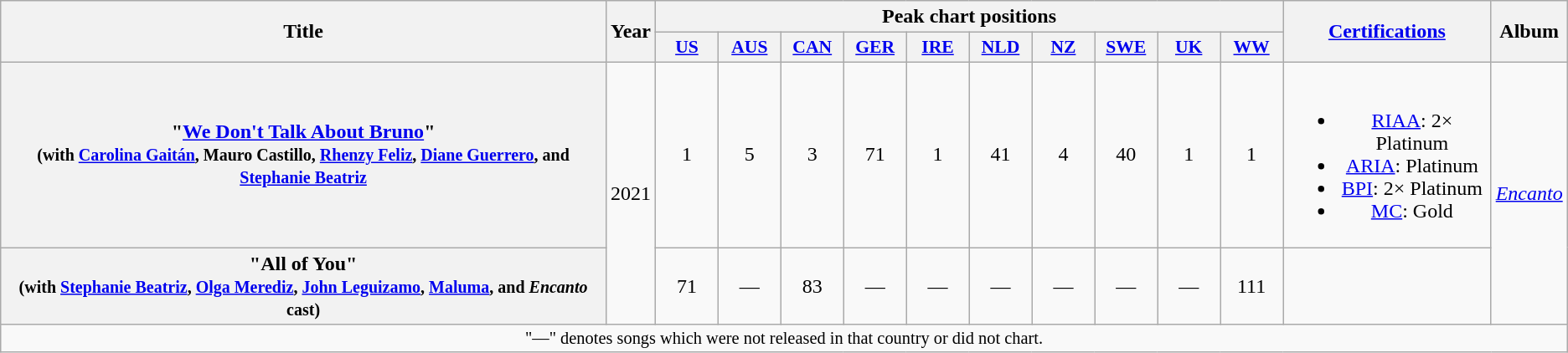<table class="wikitable plainrowheaders" style="text-align:center;">
<tr>
<th scope="col" rowspan="2">Title</th>
<th scope="col" rowspan="2">Year</th>
<th scope="col" colspan="10">Peak chart positions</th>
<th scope="col" rowspan="2"><a href='#'>Certifications</a></th>
<th scope="col" rowspan="2">Album</th>
</tr>
<tr>
<th scope="col" style="width:3em;font-size:90%;"><a href='#'>US</a><br></th>
<th scope="col" style="width:3em;font-size:90%;"><a href='#'>AUS</a><br></th>
<th scope="col" style="width:3em;font-size:90%;"><a href='#'>CAN</a><br></th>
<th scope="col" style="width:3em;font-size:90%;"><a href='#'>GER</a><br></th>
<th scope="col" style="width:3em;font-size:90%;"><a href='#'>IRE</a><br></th>
<th scope="col" style="width:3em;font-size:90%;"><a href='#'>NLD</a><br></th>
<th scope="col" style="width:3em;font-size:90%;"><a href='#'>NZ</a><br></th>
<th scope="col" style="width:3em;font-size:90%;"><a href='#'>SWE</a><br></th>
<th scope="col" style="width:3em;font-size:90%;"><a href='#'>UK</a><br></th>
<th scope="col" style="width:3em;font-size:90%;"><a href='#'>WW</a><br></th>
</tr>
<tr>
<th scope="row">"<a href='#'>We Don't Talk About Bruno</a>"<br><small>(with <a href='#'>Carolina Gaitán</a>, Mauro Castillo, <a href='#'>Rhenzy Feliz</a>, <a href='#'>Diane Guerrero</a>, and <a href='#'>Stephanie Beatriz</a></small></th>
<td rowspan="2">2021</td>
<td>1</td>
<td>5<br></td>
<td>3</td>
<td>71</td>
<td>1</td>
<td>41</td>
<td>4<br></td>
<td>40<br></td>
<td>1</td>
<td>1</td>
<td><br><ul><li><a href='#'>RIAA</a>: 2× Platinum</li><li><a href='#'>ARIA</a>: Platinum</li><li><a href='#'>BPI</a>: 2× Platinum</li><li><a href='#'>MC</a>: Gold</li></ul></td>
<td rowspan="2"><em><a href='#'>Encanto</a></em></td>
</tr>
<tr>
<th scope="row">"All of You"<br><small>(with <a href='#'>Stephanie Beatriz</a>, <a href='#'>Olga Merediz</a>, <a href='#'>John Leguizamo</a>, <a href='#'>Maluma</a>, and <em>Encanto</em> cast)</small></th>
<td>71</td>
<td>—</td>
<td>83</td>
<td>—</td>
<td>—</td>
<td>—</td>
<td>—</td>
<td>—</td>
<td>—</td>
<td>111</td>
<td></td>
</tr>
<tr>
<td colspan="14" style="font-size:85%;">"—" denotes songs which were not released in that country or did not chart.</td>
</tr>
</table>
